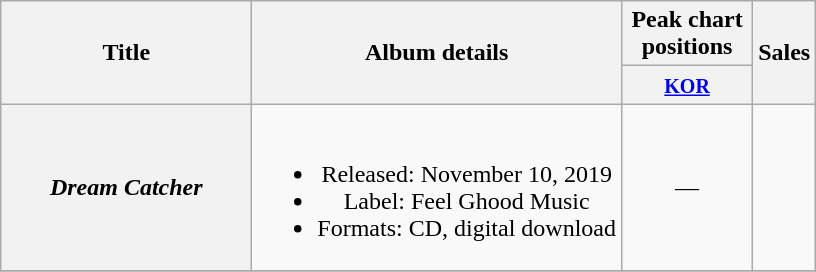<table class="wikitable plainrowheaders" style="text-align:center;">
<tr>
<th scope="col" rowspan="2" style="width:10em;">Title</th>
<th scope="col" rowspan="2">Album details</th>
<th scope="col" colspan="1" style="width:5em;">Peak chart positions</th>
<th scope="col" rowspan="2">Sales</th>
</tr>
<tr>
<th><small><a href='#'>KOR</a></small><br></th>
</tr>
<tr>
<th scope="row"><em>Dream Catcher</em></th>
<td><br><ul><li>Released: November 10, 2019</li><li>Label: Feel Ghood Music</li><li>Formats: CD, digital download</li></ul></td>
<td>—</td>
<td></td>
</tr>
<tr>
</tr>
</table>
